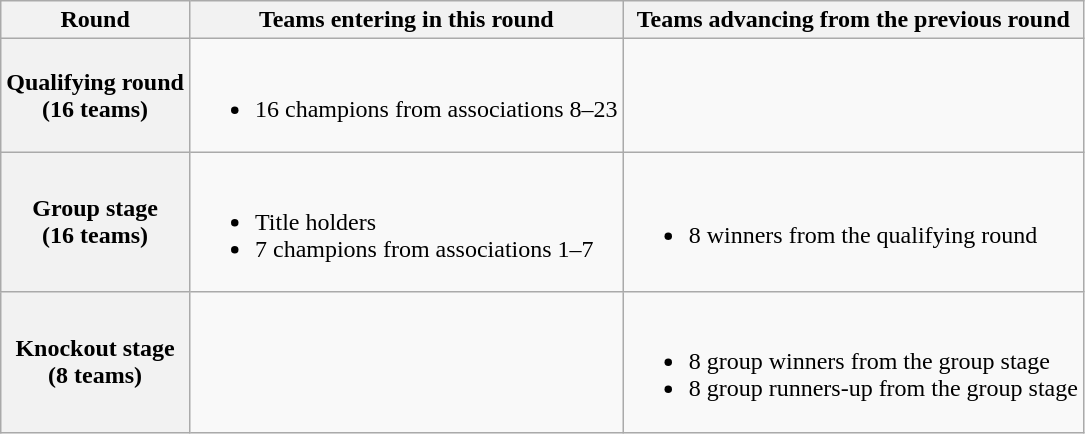<table class="wikitable">
<tr>
<th>Round</th>
<th>Teams entering in this round</th>
<th>Teams advancing from the previous round</th>
</tr>
<tr>
<th>Qualifying round<br>(16 teams)</th>
<td><br><ul><li>16 champions from associations 8–23</li></ul></td>
<td></td>
</tr>
<tr>
<th>Group stage<br>(16 teams)</th>
<td><br><ul><li>Title holders</li><li>7 champions from associations 1–7</li></ul></td>
<td><br><ul><li>8 winners from the qualifying round</li></ul></td>
</tr>
<tr>
<th>Knockout stage<br>(8 teams)</th>
<td></td>
<td><br><ul><li>8 group winners from the group stage</li><li>8 group runners-up from the group stage</li></ul></td>
</tr>
</table>
